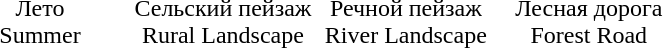<table class="graytable" style="text-align:center">
<tr>
<td width="25%"></td>
<td width="25%"></td>
<td width="25%"></td>
<td width="25%"></td>
</tr>
<tr>
<td>Лето<br>Summer</td>
<td>Сельский пейзаж<br>Rural Landscape</td>
<td>Речной пейзаж<br>River Landscape</td>
<td>Лесная дорога<br>Forest Road</td>
</tr>
</table>
